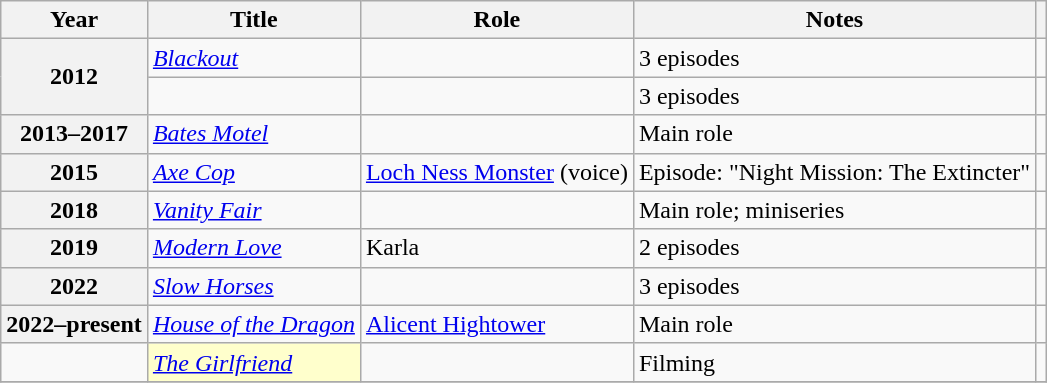<table class="wikitable plainrowheaders sortable">
<tr>
<th scope="col">Year</th>
<th scope="col">Title</th>
<th scope="col">Role</th>
<th class="unsortable">Notes</th>
<th class="unsortable"></th>
</tr>
<tr>
<th scope="row" rowspan="2">2012</th>
<td><em><a href='#'>Blackout</a></em></td>
<td></td>
<td>3 episodes</td>
<td style="text-align:center;"></td>
</tr>
<tr>
<td><em></em></td>
<td></td>
<td>3 episodes</td>
<td style="text-align:center;"></td>
</tr>
<tr>
<th scope="row">2013–2017</th>
<td><em><a href='#'>Bates Motel</a></em></td>
<td></td>
<td>Main role</td>
<td style="text-align:center;"></td>
</tr>
<tr>
<th scope="row">2015</th>
<td><em><a href='#'>Axe Cop</a></em></td>
<td><a href='#'>Loch Ness Monster</a> (voice)</td>
<td>Episode: "Night Mission: The Extincter"</td>
<td style="text-align:center;"></td>
</tr>
<tr>
<th scope="row">2018</th>
<td><em><a href='#'>Vanity Fair</a></em></td>
<td></td>
<td>Main role; miniseries</td>
<td style="text-align:center;"></td>
</tr>
<tr>
<th scope="row">2019</th>
<td><em><a href='#'>Modern Love</a></em></td>
<td>Karla</td>
<td>2 episodes</td>
<td style="text-align:center;"></td>
</tr>
<tr>
<th scope="row" rowspan=1>2022</th>
<td><em><a href='#'>Slow Horses</a></em></td>
<td></td>
<td>3 episodes</td>
<td style="text-align:center;"></td>
</tr>
<tr>
<th scope="row" rowspan=1>2022–present</th>
<td><em><a href='#'>House of the Dragon</a></em></td>
<td><a href='#'>Alicent Hightower</a></td>
<td>Main role</td>
<td style="text-align:center;"></td>
</tr>
<tr>
<td></td>
<td style="background:#FFFFCC;"><em><a href='#'>The Girlfriend</a></em>  </td>
<td></td>
<td>Filming</td>
<td style="text-align:center;"></td>
</tr>
<tr>
</tr>
</table>
